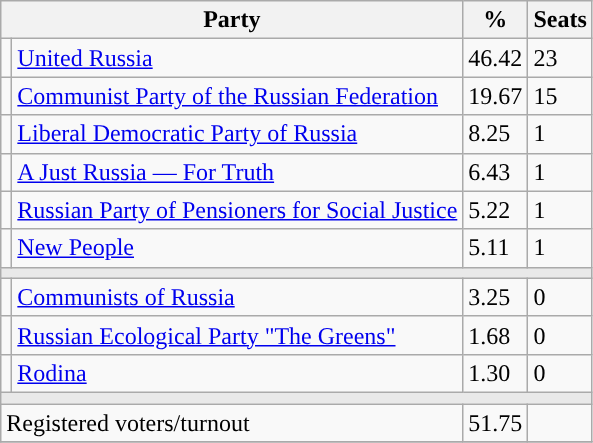<table class="wikitable">
<tr>
<th colspan=2>Party</th>
<th>%</th>
<th>Seats</th>
</tr>
<tr>
<td style="background:"></td>
<td><a href='#'>United Russia</a></td>
<td>46.42</td>
<td>23</td>
</tr>
<tr>
<td style="background:"></td>
<td><a href='#'>Communist Party of the Russian Federation</a></td>
<td>19.67</td>
<td>15</td>
</tr>
<tr>
<td style="background:"></td>
<td><a href='#'>Liberal Democratic Party of Russia</a></td>
<td>8.25</td>
<td>1</td>
</tr>
<tr>
<td style="background:"></td>
<td><a href='#'>A Just Russia — For Truth</a></td>
<td>6.43</td>
<td>1</td>
</tr>
<tr>
<td style="background:"></td>
<td><a href='#'>Russian Party of Pensioners for Social Justice</a></td>
<td>5.22</td>
<td>1</td>
</tr>
<tr>
<td style="background:"></td>
<td><a href='#'>New People</a></td>
<td>5.11</td>
<td>1</td>
</tr>
<tr>
<td colspan=4 style="background:#E9E9E9;"></td>
</tr>
<tr>
<td style="background:"></td>
<td><a href='#'>Communists of Russia</a></td>
<td>3.25</td>
<td>0</td>
</tr>
<tr>
<td style="background:"></td>
<td><a href='#'>Russian Ecological Party "The Greens"</a></td>
<td>1.68</td>
<td>0</td>
</tr>
<tr>
<td style="background:"></td>
<td><a href='#'>Rodina</a></td>
<td>1.30</td>
<td>0</td>
</tr>
<tr>
<td colspan=4 style="background:#E9E9E9;"></td>
</tr>
<tr>
<td align=left colspan=2>Registered voters/turnout</td>
<td>51.75</td>
<td></td>
</tr>
<tr>
</tr>
</table>
